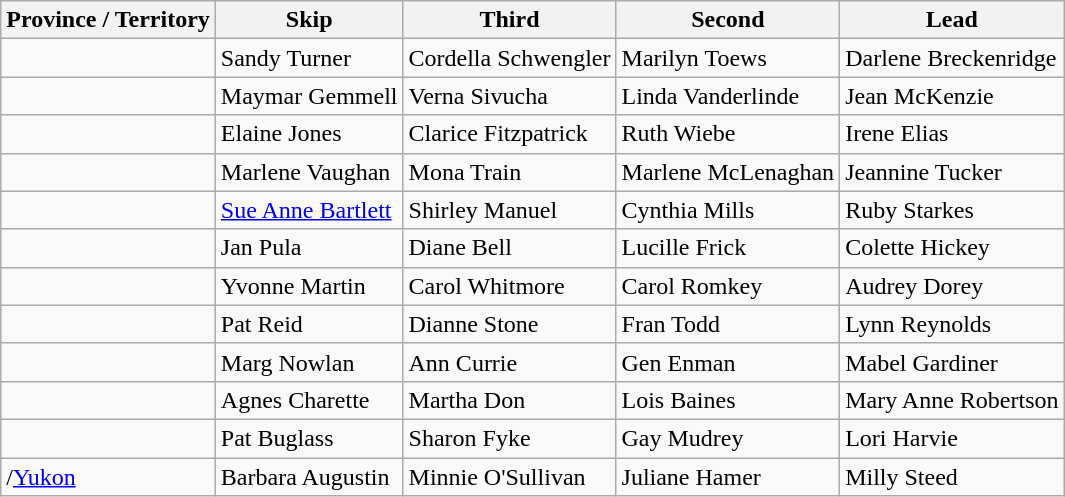<table class="wikitable">
<tr>
<th>Province / Territory</th>
<th>Skip</th>
<th>Third</th>
<th>Second</th>
<th>Lead</th>
</tr>
<tr>
<td></td>
<td>Sandy Turner</td>
<td>Cordella Schwengler</td>
<td>Marilyn Toews</td>
<td>Darlene Breckenridge</td>
</tr>
<tr>
<td></td>
<td>Maymar Gemmell</td>
<td>Verna Sivucha</td>
<td>Linda Vanderlinde</td>
<td>Jean McKenzie</td>
</tr>
<tr>
<td></td>
<td>Elaine Jones</td>
<td>Clarice Fitzpatrick</td>
<td>Ruth Wiebe</td>
<td>Irene Elias</td>
</tr>
<tr>
<td></td>
<td>Marlene Vaughan</td>
<td>Mona Train</td>
<td>Marlene McLenaghan</td>
<td>Jeannine Tucker</td>
</tr>
<tr>
<td></td>
<td><a href='#'>Sue Anne Bartlett</a></td>
<td>Shirley Manuel</td>
<td>Cynthia Mills</td>
<td>Ruby Starkes</td>
</tr>
<tr>
<td></td>
<td>Jan Pula</td>
<td>Diane Bell</td>
<td>Lucille Frick</td>
<td>Colette Hickey</td>
</tr>
<tr>
<td></td>
<td>Yvonne Martin</td>
<td>Carol Whitmore</td>
<td>Carol Romkey</td>
<td>Audrey Dorey</td>
</tr>
<tr>
<td></td>
<td>Pat Reid</td>
<td>Dianne Stone</td>
<td>Fran Todd</td>
<td>Lynn Reynolds</td>
</tr>
<tr>
<td></td>
<td>Marg Nowlan</td>
<td>Ann Currie</td>
<td>Gen Enman</td>
<td>Mabel Gardiner</td>
</tr>
<tr>
<td></td>
<td>Agnes Charette</td>
<td>Martha Don</td>
<td>Lois Baines</td>
<td>Mary Anne Robertson</td>
</tr>
<tr>
<td></td>
<td>Pat Buglass</td>
<td>Sharon Fyke</td>
<td>Gay Mudrey</td>
<td>Lori Harvie</td>
</tr>
<tr>
<td>/<a href='#'>Yukon</a></td>
<td>Barbara Augustin</td>
<td>Minnie O'Sullivan</td>
<td>Juliane Hamer</td>
<td>Milly Steed</td>
</tr>
</table>
